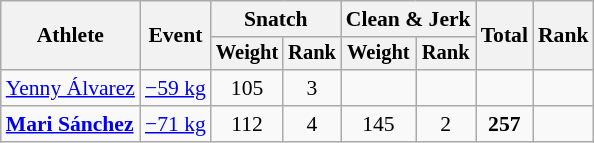<table class="wikitable" style="font-size:90%">
<tr>
<th rowspan="2">Athlete</th>
<th rowspan="2">Event</th>
<th colspan="2">Snatch</th>
<th colspan="2">Clean & Jerk</th>
<th rowspan="2">Total</th>
<th rowspan="2">Rank</th>
</tr>
<tr style="font-size:95%">
<th>Weight</th>
<th>Rank</th>
<th>Weight</th>
<th>Rank</th>
</tr>
<tr align=center>
<td align=left><a href='#'>Yenny Álvarez</a></td>
<td align=left><a href='#'>−59 kg</a></td>
<td>105</td>
<td>3</td>
<td></td>
<td></td>
<td><strong></strong></td>
<td></td>
</tr>
<tr align=center>
<td align=left><strong><a href='#'>Mari Sánchez</a></strong></td>
<td align=left><a href='#'>−71 kg</a></td>
<td>112</td>
<td>4</td>
<td>145</td>
<td>2</td>
<td><strong>257</strong></td>
<td></td>
</tr>
</table>
